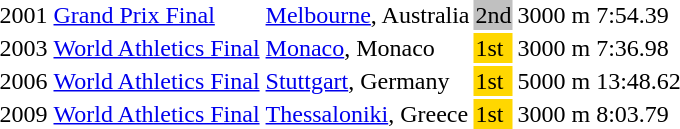<table>
<tr>
<td>2001</td>
<td><a href='#'>Grand Prix Final</a></td>
<td><a href='#'>Melbourne</a>, Australia</td>
<td style="background:silver;">2nd</td>
<td>3000 m</td>
<td>7:54.39</td>
</tr>
<tr>
<td>2003</td>
<td><a href='#'>World Athletics Final</a></td>
<td><a href='#'>Monaco</a>, Monaco</td>
<td bgcolor=gold>1st</td>
<td>3000 m</td>
<td>7:36.98</td>
</tr>
<tr>
<td>2006</td>
<td><a href='#'>World Athletics Final</a></td>
<td><a href='#'>Stuttgart</a>, Germany</td>
<td bgcolor=gold>1st</td>
<td>5000 m</td>
<td>13:48.62</td>
</tr>
<tr>
<td>2009</td>
<td><a href='#'>World Athletics Final</a></td>
<td><a href='#'>Thessaloniki</a>, Greece</td>
<td bgcolor=gold>1st</td>
<td>3000 m</td>
<td>8:03.79</td>
</tr>
</table>
